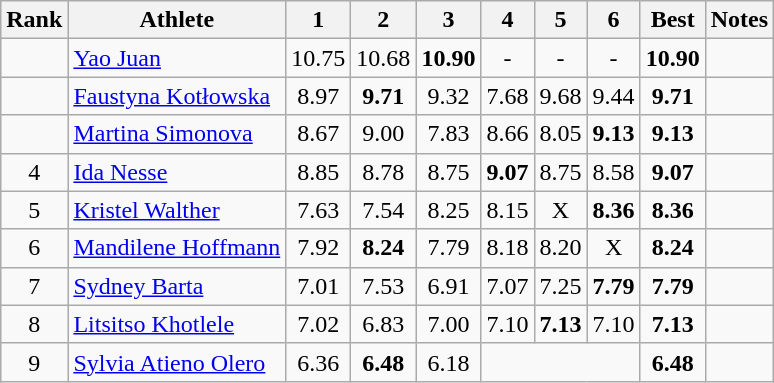<table class="wikitable sortable" style="text-align:center">
<tr>
<th>Rank</th>
<th>Athlete</th>
<th>1</th>
<th>2</th>
<th>3</th>
<th>4</th>
<th>5</th>
<th>6</th>
<th>Best</th>
<th>Notes</th>
</tr>
<tr>
<td></td>
<td style="text-align:left"><a href='#'>Yao Juan</a><br></td>
<td>10.75</td>
<td>10.68</td>
<td><strong>10.90</strong></td>
<td>-</td>
<td>-</td>
<td>-</td>
<td><strong>10.90</strong></td>
<td></td>
</tr>
<tr>
<td></td>
<td style="text-align:left"><a href='#'>Faustyna Kotłowska</a><br></td>
<td>8.97</td>
<td><strong>9.71</strong></td>
<td>9.32</td>
<td>7.68</td>
<td>9.68</td>
<td>9.44</td>
<td><strong>9.71</strong></td>
<td></td>
</tr>
<tr>
<td></td>
<td style="text-align:left"><a href='#'>Martina Simonova</a><br></td>
<td>8.67</td>
<td>9.00</td>
<td>7.83</td>
<td>8.66</td>
<td>8.05</td>
<td><strong>9.13</strong></td>
<td><strong>9.13</strong></td>
<td></td>
</tr>
<tr>
<td>4</td>
<td style="text-align:left"><a href='#'>Ida Nesse</a><br></td>
<td>8.85</td>
<td>8.78</td>
<td>8.75</td>
<td><strong>9.07</strong></td>
<td>8.75</td>
<td>8.58</td>
<td><strong>9.07</strong></td>
<td></td>
</tr>
<tr>
<td>5</td>
<td style="text-align:left"><a href='#'>Kristel Walther</a><br></td>
<td>7.63</td>
<td>7.54</td>
<td>8.25</td>
<td>8.15</td>
<td>X</td>
<td><strong>8.36</strong></td>
<td><strong>8.36</strong></td>
<td></td>
</tr>
<tr>
<td>6</td>
<td style="text-align:left"><a href='#'>Mandilene Hoffmann</a><br></td>
<td>7.92</td>
<td><strong>8.24</strong></td>
<td>7.79</td>
<td>8.18</td>
<td>8.20</td>
<td>X</td>
<td><strong>8.24</strong></td>
<td></td>
</tr>
<tr>
<td>7</td>
<td style="text-align:left"><a href='#'>Sydney Barta</a><br></td>
<td>7.01</td>
<td>7.53</td>
<td>6.91</td>
<td>7.07</td>
<td>7.25</td>
<td><strong>7.79</strong></td>
<td><strong>7.79</strong></td>
<td></td>
</tr>
<tr>
<td>8</td>
<td style="text-align:left"><a href='#'>Litsitso Khotlele</a><br></td>
<td>7.02</td>
<td>6.83</td>
<td>7.00</td>
<td>7.10</td>
<td><strong>7.13</strong></td>
<td>7.10</td>
<td><strong>7.13</strong></td>
<td></td>
</tr>
<tr>
<td>9</td>
<td style="text-align:left"><a href='#'>Sylvia Atieno Olero</a><br></td>
<td>6.36</td>
<td><strong>6.48</strong></td>
<td>6.18</td>
<td colspan=3></td>
<td><strong>6.48</strong></td>
<td></td>
</tr>
</table>
